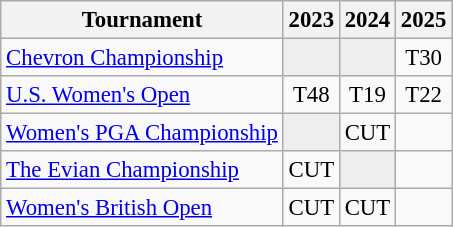<table class="wikitable" style="font-size:95%;text-align:center;">
<tr>
<th>Tournament</th>
<th>2023</th>
<th>2024</th>
<th>2025</th>
</tr>
<tr>
<td align=left><a href='#'>Chevron Championship</a></td>
<td style="background:#eeeeee;"></td>
<td style="background:#eeeeee;"></td>
<td>T30</td>
</tr>
<tr>
<td align=left><a href='#'>U.S. Women's Open</a></td>
<td>T48</td>
<td>T19</td>
<td>T22</td>
</tr>
<tr>
<td align=left><a href='#'>Women's PGA Championship</a></td>
<td style="background:#eeeeee;"></td>
<td>CUT</td>
<td></td>
</tr>
<tr>
<td align=left><a href='#'>The Evian Championship</a></td>
<td>CUT</td>
<td style="background:#eeeeee;"></td>
<td></td>
</tr>
<tr>
<td align=left><a href='#'>Women's British Open</a></td>
<td>CUT</td>
<td>CUT</td>
<td></td>
</tr>
</table>
